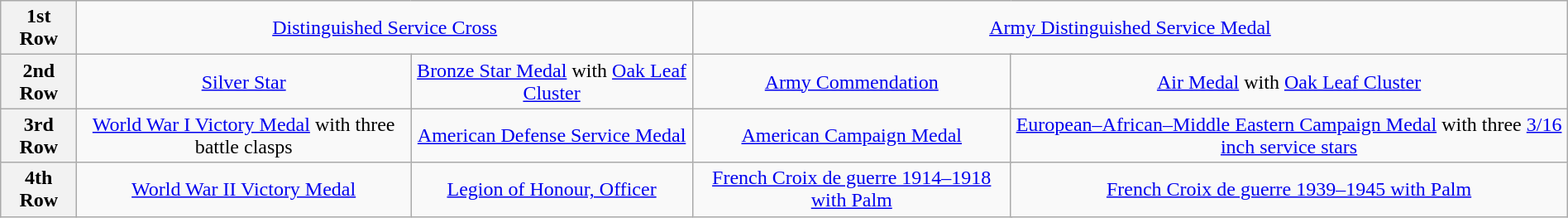<table class="wikitable" style="margin:1em auto; text-align:center;">
<tr>
<th>1st Row</th>
<td colspan="8"><a href='#'>Distinguished Service Cross</a></td>
<td colspan="8"><a href='#'>Army Distinguished Service Medal</a></td>
</tr>
<tr>
<th>2nd Row</th>
<td colspan="4"><a href='#'>Silver Star</a></td>
<td colspan="4"><a href='#'>Bronze Star Medal</a> with <a href='#'>Oak Leaf Cluster</a></td>
<td colspan="4"><a href='#'>Army Commendation</a></td>
<td colspan="4"><a href='#'>Air Medal</a> with <a href='#'>Oak Leaf Cluster</a></td>
</tr>
<tr>
<th>3rd Row</th>
<td colspan="4"><a href='#'>World War I Victory Medal</a> with three battle clasps</td>
<td colspan="4"><a href='#'>American Defense Service Medal</a></td>
<td colspan="4"><a href='#'>American Campaign Medal</a></td>
<td colspan="4"><a href='#'>European–African–Middle Eastern Campaign Medal</a> with three <a href='#'>3/16 inch service stars</a></td>
</tr>
<tr>
<th>4th Row</th>
<td colspan="4"><a href='#'>World War II Victory Medal</a></td>
<td colspan="4"><a href='#'>Legion of Honour, Officer</a></td>
<td colspan="4"><a href='#'>French Croix de guerre 1914–1918 with Palm</a></td>
<td colspan="4"><a href='#'>French Croix de guerre 1939–1945 with Palm</a></td>
</tr>
</table>
